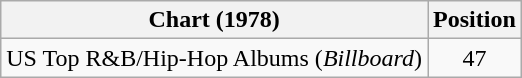<table class="wikitable">
<tr>
<th>Chart (1978)</th>
<th>Position</th>
</tr>
<tr>
<td>US Top R&B/Hip-Hop Albums (<em>Billboard</em>)</td>
<td style="text-align:center;">47</td>
</tr>
</table>
